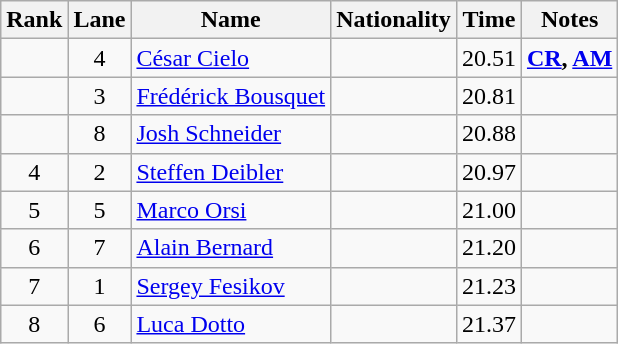<table class="wikitable sortable" style="text-align:center">
<tr>
<th>Rank</th>
<th>Lane</th>
<th>Name</th>
<th>Nationality</th>
<th>Time</th>
<th>Notes</th>
</tr>
<tr>
<td></td>
<td>4</td>
<td align=left><a href='#'>César Cielo</a></td>
<td align=left></td>
<td>20.51</td>
<td><strong><a href='#'>CR</a>, <a href='#'>AM</a></strong></td>
</tr>
<tr>
<td></td>
<td>3</td>
<td align=left><a href='#'>Frédérick Bousquet</a></td>
<td align=left></td>
<td>20.81</td>
<td></td>
</tr>
<tr>
<td></td>
<td>8</td>
<td align=left><a href='#'>Josh Schneider</a></td>
<td align=left></td>
<td>20.88</td>
<td></td>
</tr>
<tr>
<td>4</td>
<td>2</td>
<td align=left><a href='#'>Steffen Deibler</a></td>
<td align=left></td>
<td>20.97</td>
<td></td>
</tr>
<tr>
<td>5</td>
<td>5</td>
<td align=left><a href='#'>Marco Orsi</a></td>
<td align=left></td>
<td>21.00</td>
<td></td>
</tr>
<tr>
<td>6</td>
<td>7</td>
<td align=left><a href='#'>Alain Bernard</a></td>
<td align=left></td>
<td>21.20</td>
<td></td>
</tr>
<tr>
<td>7</td>
<td>1</td>
<td align=left><a href='#'>Sergey Fesikov</a></td>
<td align=left></td>
<td>21.23</td>
<td></td>
</tr>
<tr>
<td>8</td>
<td>6</td>
<td align=left><a href='#'>Luca Dotto</a></td>
<td align=left></td>
<td>21.37</td>
<td></td>
</tr>
</table>
